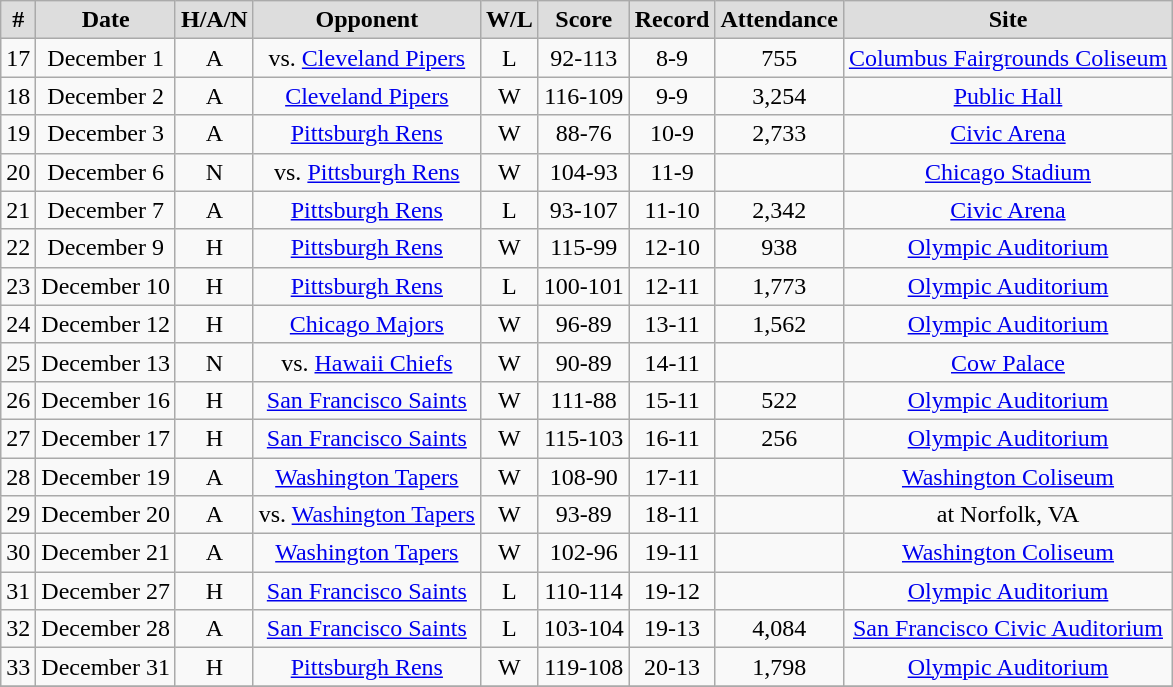<table class="wikitable" style="text-align:center">
<tr>
<th style="background:#dddddd;">#</th>
<th style="background:#dddddd;">Date</th>
<th style="background:#dddddd;">H/A/N</th>
<th style="background:#dddddd;">Opponent</th>
<th style="background:#dddddd;">W/L</th>
<th style="background:#dddddd;">Score</th>
<th style="background:#dddddd;">Record</th>
<th style="background:#dddddd;">Attendance</th>
<th style="background:#dddddd;">Site</th>
</tr>
<tr align="center"    bgcolor="">
<td>17</td>
<td>December 1</td>
<td>A</td>
<td>vs. <a href='#'>Cleveland Pipers</a></td>
<td>L</td>
<td>92-113</td>
<td>8-9</td>
<td>755</td>
<td><a href='#'>Columbus Fairgrounds Coliseum</a></td>
</tr>
<tr align="center"    bgcolor="">
<td>18</td>
<td>December 2</td>
<td>A</td>
<td><a href='#'>Cleveland Pipers</a></td>
<td>W</td>
<td>116-109</td>
<td>9-9</td>
<td>3,254</td>
<td><a href='#'>Public Hall</a></td>
</tr>
<tr align="center"    bgcolor="">
<td>19</td>
<td>December 3</td>
<td>A</td>
<td><a href='#'>Pittsburgh Rens</a></td>
<td>W</td>
<td>88-76</td>
<td>10-9</td>
<td>2,733</td>
<td><a href='#'>Civic Arena</a></td>
</tr>
<tr align="center"    bgcolor="">
<td>20</td>
<td>December 6</td>
<td>N</td>
<td>vs. <a href='#'>Pittsburgh Rens</a></td>
<td>W</td>
<td>104-93</td>
<td>11-9</td>
<td></td>
<td><a href='#'>Chicago Stadium</a></td>
</tr>
<tr align="center"    bgcolor="">
<td>21</td>
<td>December 7</td>
<td>A</td>
<td><a href='#'>Pittsburgh Rens</a></td>
<td>L</td>
<td>93-107</td>
<td>11-10</td>
<td>2,342</td>
<td><a href='#'>Civic Arena</a></td>
</tr>
<tr align="center"    bgcolor="">
<td>22</td>
<td>December 9</td>
<td>H</td>
<td><a href='#'>Pittsburgh Rens</a></td>
<td>W</td>
<td>115-99</td>
<td>12-10</td>
<td>938</td>
<td><a href='#'>Olympic Auditorium</a></td>
</tr>
<tr align="center"    bgcolor="">
<td>23</td>
<td>December 10</td>
<td>H</td>
<td><a href='#'>Pittsburgh Rens</a></td>
<td>L</td>
<td>100-101</td>
<td>12-11</td>
<td>1,773</td>
<td><a href='#'>Olympic Auditorium</a></td>
</tr>
<tr align="center"    bgcolor="">
<td>24</td>
<td>December 12</td>
<td>H</td>
<td><a href='#'>Chicago Majors</a></td>
<td>W</td>
<td>96-89</td>
<td>13-11</td>
<td>1,562</td>
<td><a href='#'>Olympic Auditorium</a></td>
</tr>
<tr align="center"    bgcolor="">
<td>25</td>
<td>December 13</td>
<td>N</td>
<td>vs. <a href='#'>Hawaii Chiefs</a></td>
<td>W</td>
<td>90-89</td>
<td>14-11</td>
<td></td>
<td><a href='#'>Cow Palace</a></td>
</tr>
<tr align="center"    bgcolor="">
<td>26</td>
<td>December 16</td>
<td>H</td>
<td><a href='#'>San Francisco Saints</a></td>
<td>W</td>
<td>111-88</td>
<td>15-11</td>
<td>522</td>
<td><a href='#'>Olympic Auditorium</a></td>
</tr>
<tr align="center"    bgcolor="">
<td>27</td>
<td>December 17</td>
<td>H</td>
<td><a href='#'>San Francisco Saints</a></td>
<td>W</td>
<td>115-103</td>
<td>16-11</td>
<td>256</td>
<td><a href='#'>Olympic Auditorium</a></td>
</tr>
<tr align="center"    bgcolor="">
<td>28</td>
<td>December 19</td>
<td>A</td>
<td><a href='#'>Washington Tapers</a></td>
<td>W</td>
<td>108-90</td>
<td>17-11</td>
<td></td>
<td><a href='#'>Washington Coliseum</a></td>
</tr>
<tr align="center"    bgcolor="">
<td>29</td>
<td>December 20</td>
<td>A</td>
<td>vs. <a href='#'>Washington Tapers</a></td>
<td>W</td>
<td>93-89</td>
<td>18-11</td>
<td></td>
<td>at Norfolk, VA</td>
</tr>
<tr align="center"    bgcolor="">
<td>30</td>
<td>December 21</td>
<td>A</td>
<td><a href='#'>Washington Tapers</a></td>
<td>W</td>
<td>102-96</td>
<td>19-11</td>
<td></td>
<td><a href='#'>Washington Coliseum</a></td>
</tr>
<tr align="center"    bgcolor="">
<td>31</td>
<td>December 27</td>
<td>H</td>
<td><a href='#'>San Francisco Saints</a></td>
<td>L</td>
<td>110-114</td>
<td>19-12</td>
<td></td>
<td><a href='#'>Olympic Auditorium</a></td>
</tr>
<tr align="center"    bgcolor="">
<td>32</td>
<td>December 28</td>
<td>A</td>
<td><a href='#'>San Francisco Saints</a></td>
<td>L</td>
<td>103-104</td>
<td>19-13</td>
<td>4,084</td>
<td><a href='#'>San Francisco Civic Auditorium</a></td>
</tr>
<tr align="center"    bgcolor="">
<td>33</td>
<td>December 31</td>
<td>H</td>
<td><a href='#'>Pittsburgh Rens</a></td>
<td>W</td>
<td>119-108</td>
<td>20-13</td>
<td>1,798</td>
<td><a href='#'>Olympic Auditorium</a></td>
</tr>
<tr align="center"    bgcolor="">
</tr>
</table>
